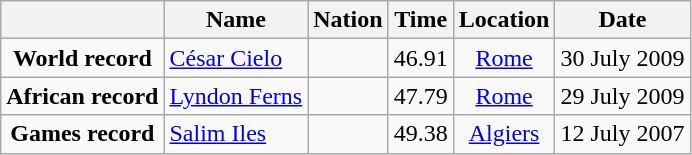<table class=wikitable style=text-align:center>
<tr>
<th></th>
<th>Name</th>
<th>Nation</th>
<th>Time</th>
<th>Location</th>
<th>Date</th>
</tr>
<tr>
<td><strong>World record</strong></td>
<td align=left><a href='#'>César Cielo</a></td>
<td align=left></td>
<td align=left>46.91</td>
<td><a href='#'>Rome</a></td>
<td>30 July 2009</td>
</tr>
<tr>
<td><strong>African record</strong></td>
<td align=left><a href='#'>Lyndon Ferns</a></td>
<td align=left></td>
<td align=left>47.79</td>
<td><a href='#'>Rome</a></td>
<td>29 July 2009</td>
</tr>
<tr>
<td><strong>Games record</strong></td>
<td align=left><a href='#'>Salim Iles</a></td>
<td align=left></td>
<td align=left>49.38</td>
<td><a href='#'>Algiers</a></td>
<td>12 July 2007</td>
</tr>
</table>
